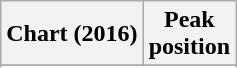<table class="wikitable sortable plainrowheaders" style="text-align:center">
<tr>
<th scope="col">Chart (2016)</th>
<th scope="col">Peak<br>position</th>
</tr>
<tr>
</tr>
<tr>
</tr>
<tr>
</tr>
<tr>
</tr>
<tr>
</tr>
<tr>
</tr>
</table>
